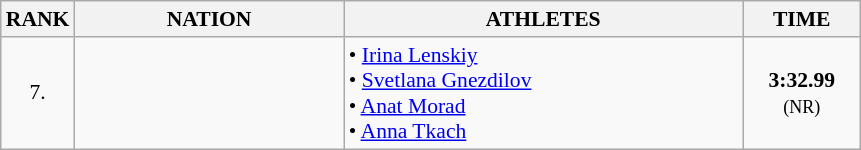<table class="wikitable" style="border-collapse: collapse; font-size: 90%;">
<tr>
<th>RANK</th>
<th style="width: 12em">NATION</th>
<th style="width: 18em">ATHLETES</th>
<th style="width: 5em">TIME</th>
</tr>
<tr>
<td align="center">7.</td>
<td align="center"></td>
<td>• <a href='#'>Irina Lenskiy</a><br>• <a href='#'>Svetlana Gnezdilov</a><br>• <a href='#'>Anat Morad</a><br>• <a href='#'>Anna Tkach</a></td>
<td align="center"><strong>3:32.99</strong> <small>(NR)</small></td>
</tr>
</table>
